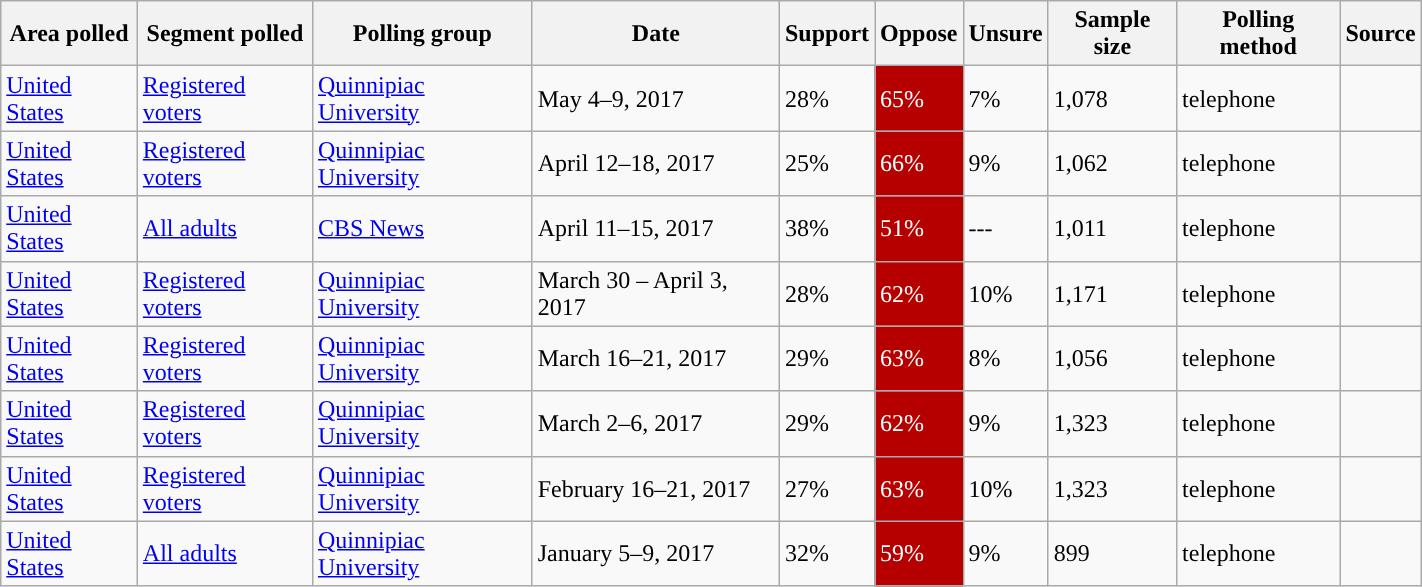<table class="wikitable sortable" style="width: 75%;">
<tr>
<th>Area polled</th>
<th>Segment polled</th>
<th>Polling group</th>
<th>Date</th>
<th>Support</th>
<th>Oppose</th>
<th>Unsure</th>
<th>Sample size</th>
<th>Polling method</th>
<th>Source</th>
</tr>
<tr>
<td> <a href='#'>United States</a></td>
<td><a href='#'>Registered voters</a></td>
<td><a href='#'>Quinnipiac University</a></td>
<td>May 4–9, 2017</td>
<td>28%</td>
<td style="background:#B60000; color: white">65%</td>
<td>7%</td>
<td>1,078</td>
<td>telephone</td>
<td></td>
</tr>
<tr>
<td> <a href='#'>United States</a></td>
<td><a href='#'>Registered voters</a></td>
<td><a href='#'>Quinnipiac University</a></td>
<td>April 12–18, 2017</td>
<td>25%</td>
<td style="background:#B60000; color: white">66%</td>
<td>9%</td>
<td>1,062</td>
<td>telephone</td>
<td></td>
</tr>
<tr>
<td> <a href='#'>United States</a></td>
<td><a href='#'>All adults</a></td>
<td><a href='#'>CBS News</a></td>
<td>April 11–15, 2017</td>
<td>38%</td>
<td style="background:#B60000; color: white">51%</td>
<td>---</td>
<td>1,011</td>
<td>telephone</td>
<td></td>
</tr>
<tr>
<td> <a href='#'>United States</a></td>
<td><a href='#'>Registered voters</a></td>
<td><a href='#'>Quinnipiac University</a></td>
<td>March 30 – April 3, 2017</td>
<td>28%</td>
<td style="background:#B60000; color: white">62%</td>
<td>10%</td>
<td>1,171</td>
<td>telephone</td>
<td></td>
</tr>
<tr>
<td> <a href='#'>United States</a></td>
<td><a href='#'>Registered voters</a></td>
<td><a href='#'>Quinnipiac University</a></td>
<td>March 16–21, 2017</td>
<td>29%</td>
<td style="background:#B60000; color: white">63%</td>
<td>8%</td>
<td>1,056</td>
<td>telephone</td>
<td></td>
</tr>
<tr>
<td> <a href='#'>United States</a></td>
<td><a href='#'>Registered voters</a></td>
<td><a href='#'>Quinnipiac University</a></td>
<td>March 2–6, 2017</td>
<td>29%</td>
<td style="background:#B60000; color: white">62%</td>
<td>9%</td>
<td>1,323</td>
<td>telephone</td>
<td></td>
</tr>
<tr>
<td> <a href='#'>United States</a></td>
<td><a href='#'>Registered voters</a></td>
<td><a href='#'>Quinnipiac University</a></td>
<td>February 16–21, 2017</td>
<td>27%</td>
<td style="background:#B60000; color: white">63%</td>
<td>10%</td>
<td>1,323</td>
<td>telephone</td>
<td></td>
</tr>
<tr>
<td> <a href='#'>United States</a></td>
<td><a href='#'>All adults</a></td>
<td><a href='#'>Quinnipiac University</a></td>
<td>January 5–9, 2017</td>
<td>32%</td>
<td style="background:#B60000; color: white">59%</td>
<td>9%</td>
<td>899</td>
<td>telephone</td>
<td></td>
</tr>
</table>
